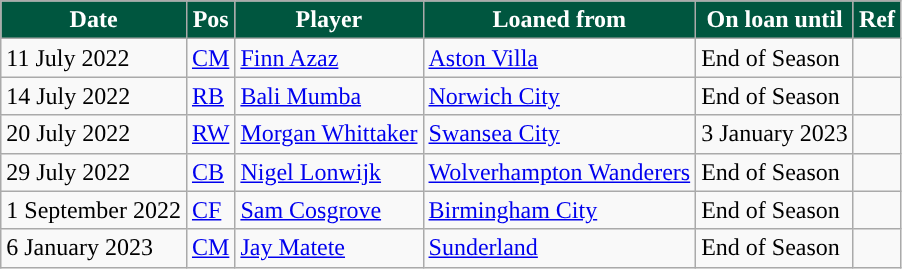<table class="wikitable plainrowheaders sortable">
<tr>
<th style="background:#00563F; color:#ffffff; ">Date</th>
<th style="background:#00563F; color:#ffffff; ">Pos</th>
<th style="background:#00563F; color:#ffffff; ">Player</th>
<th style="background:#00563F; color:#ffffff; ">Loaned from</th>
<th style="background:#00563F; color:#ffffff; ">On loan until</th>
<th style="background:#00563F; color:#ffffff; ">Ref</th>
</tr>
<tr>
<td>11 July 2022</td>
<td><a href='#'>CM</a></td>
<td> <a href='#'>Finn Azaz</a></td>
<td> <a href='#'>Aston Villa</a></td>
<td>End of Season</td>
<td></td>
</tr>
<tr>
<td>14 July 2022</td>
<td><a href='#'>RB</a></td>
<td> <a href='#'>Bali Mumba</a></td>
<td> <a href='#'>Norwich City</a></td>
<td>End of Season</td>
<td></td>
</tr>
<tr>
<td>20 July 2022</td>
<td><a href='#'>RW</a></td>
<td> <a href='#'>Morgan Whittaker</a></td>
<td> <a href='#'>Swansea City</a></td>
<td>3 January 2023</td>
<td></td>
</tr>
<tr>
<td>29 July 2022</td>
<td><a href='#'>CB</a></td>
<td> <a href='#'>Nigel Lonwijk</a></td>
<td> <a href='#'>Wolverhampton Wanderers</a></td>
<td>End of Season</td>
<td></td>
</tr>
<tr>
<td>1 September 2022</td>
<td><a href='#'>CF</a></td>
<td> <a href='#'>Sam Cosgrove</a></td>
<td> <a href='#'>Birmingham City</a></td>
<td>End of Season</td>
<td></td>
</tr>
<tr>
<td>6 January 2023</td>
<td><a href='#'>CM</a></td>
<td> <a href='#'>Jay Matete</a></td>
<td> <a href='#'>Sunderland</a></td>
<td>End of Season</td>
<td></td>
</tr>
</table>
